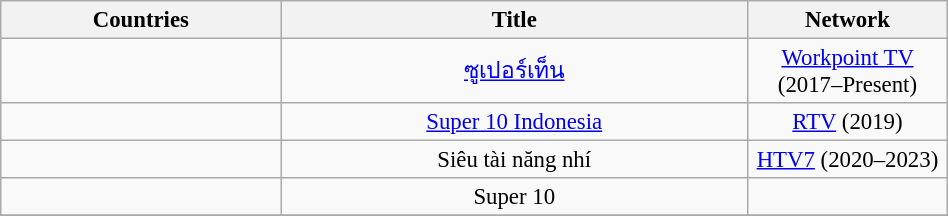<table class="wikitable" style="text-align:center; font-size:95%; line-height:18px; width:50%;">
<tr>
<th width="15%">Countries</th>
<th width="25%">Title</th>
<th width="10%">Network</th>
</tr>
<tr>
<td align="left"><strong></strong></td>
<td><a href='#'>ซูเปอร์เท็น</a></td>
<td><a href='#'>Workpoint TV</a> (2017–Present)</td>
</tr>
<tr>
<td align="left"><strong></strong></td>
<td><a href='#'>Super 10 Indonesia</a></td>
<td><a href='#'>RTV</a> (2019)</td>
</tr>
<tr>
<td align="left"><strong></strong></td>
<td>Siêu tài năng nhí</td>
<td><a href='#'>HTV7</a> (2020–2023)</td>
</tr>
<tr>
<td align="left"><strong></strong></td>
<td>Super 10</td>
<td></td>
</tr>
<tr>
</tr>
</table>
